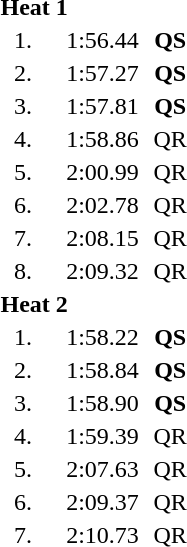<table style="text-align:center">
<tr>
<td colspan=4 align=left><strong>Heat 1</strong></td>
</tr>
<tr>
<td width=30>1.</td>
<td align=left></td>
<td width=60>1:56.44</td>
<td><strong>QS</strong></td>
</tr>
<tr>
<td>2.</td>
<td align=left></td>
<td>1:57.27</td>
<td><strong>QS</strong></td>
</tr>
<tr>
<td>3.</td>
<td align=left></td>
<td>1:57.81</td>
<td><strong>QS</strong></td>
</tr>
<tr>
<td>4.</td>
<td align=left></td>
<td>1:58.86</td>
<td>QR</td>
</tr>
<tr>
<td>5.</td>
<td align=left></td>
<td>2:00.99</td>
<td>QR</td>
</tr>
<tr>
<td>6.</td>
<td align=left></td>
<td>2:02.78</td>
<td>QR</td>
</tr>
<tr>
<td>7.</td>
<td align=left></td>
<td>2:08.15</td>
<td>QR</td>
</tr>
<tr>
<td>8.</td>
<td align=left></td>
<td>2:09.32</td>
<td>QR</td>
</tr>
<tr>
<td colspan=4 align=left><strong>Heat 2</strong></td>
</tr>
<tr>
<td>1.</td>
<td align=left></td>
<td>1:58.22</td>
<td><strong>QS</strong></td>
</tr>
<tr>
<td>2.</td>
<td align=left></td>
<td>1:58.84</td>
<td><strong>QS</strong></td>
</tr>
<tr>
<td>3.</td>
<td align=left></td>
<td>1:58.90</td>
<td><strong>QS</strong></td>
</tr>
<tr>
<td>4.</td>
<td align=left></td>
<td>1:59.39</td>
<td>QR</td>
</tr>
<tr>
<td>5.</td>
<td align=left></td>
<td>2:07.63</td>
<td>QR</td>
</tr>
<tr>
<td>6.</td>
<td align=left></td>
<td>2:09.37</td>
<td>QR</td>
</tr>
<tr>
<td>7.</td>
<td align=left></td>
<td>2:10.73</td>
<td>QR</td>
</tr>
</table>
